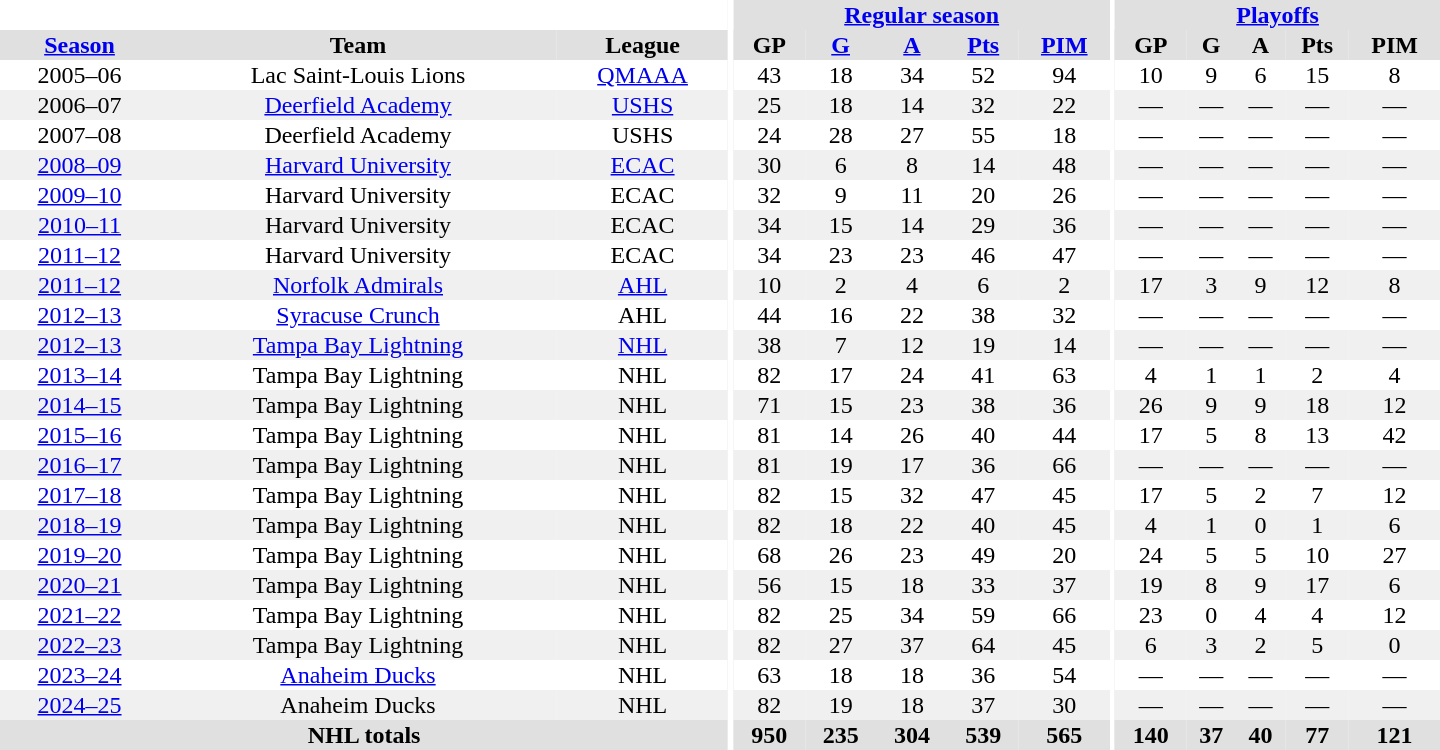<table border="0" cellpadding="1" cellspacing="0" style="text-align:center; width:60em">
<tr bgcolor="#e0e0e0">
<th colspan="3" bgcolor="#ffffff"></th>
<th rowspan="99" bgcolor="#ffffff"></th>
<th colspan="5"><a href='#'>Regular season</a></th>
<th rowspan="99" bgcolor="#ffffff"></th>
<th colspan="5"><a href='#'>Playoffs</a></th>
</tr>
<tr bgcolor="#e0e0e0">
<th><a href='#'>Season</a></th>
<th>Team</th>
<th>League</th>
<th>GP</th>
<th><a href='#'>G</a></th>
<th><a href='#'>A</a></th>
<th><a href='#'>Pts</a></th>
<th><a href='#'>PIM</a></th>
<th>GP</th>
<th>G</th>
<th>A</th>
<th>Pts</th>
<th>PIM</th>
</tr>
<tr ALIGN="centre">
<td>2005–06</td>
<td>Lac Saint-Louis Lions</td>
<td><a href='#'>QMAAA</a></td>
<td>43</td>
<td>18</td>
<td>34</td>
<td>52</td>
<td>94</td>
<td>10</td>
<td>9</td>
<td>6</td>
<td>15</td>
<td>8</td>
</tr>
<tr ALIGN="centre" bgcolor="#f0f0f0">
<td>2006–07</td>
<td><a href='#'>Deerfield Academy</a></td>
<td><a href='#'>USHS</a></td>
<td>25</td>
<td>18</td>
<td>14</td>
<td>32</td>
<td>22</td>
<td>—</td>
<td>—</td>
<td>—</td>
<td>—</td>
<td>—</td>
</tr>
<tr ALIGN="centre">
<td>2007–08</td>
<td>Deerfield Academy</td>
<td>USHS</td>
<td>24</td>
<td>28</td>
<td>27</td>
<td>55</td>
<td>18</td>
<td>—</td>
<td>—</td>
<td>—</td>
<td>—</td>
<td>—</td>
</tr>
<tr ALIGN="centre" bgcolor="#f0f0f0">
<td><a href='#'>2008–09</a></td>
<td><a href='#'>Harvard University</a></td>
<td><a href='#'>ECAC</a></td>
<td>30</td>
<td>6</td>
<td>8</td>
<td>14</td>
<td>48</td>
<td>—</td>
<td>—</td>
<td>—</td>
<td>—</td>
<td>—</td>
</tr>
<tr ALIGN="centre">
<td><a href='#'>2009–10</a></td>
<td>Harvard University</td>
<td>ECAC</td>
<td>32</td>
<td>9</td>
<td>11</td>
<td>20</td>
<td>26</td>
<td>—</td>
<td>—</td>
<td>—</td>
<td>—</td>
<td>—</td>
</tr>
<tr ALIGN="centre" bgcolor="#f0f0f0">
<td><a href='#'>2010–11</a></td>
<td>Harvard University</td>
<td>ECAC</td>
<td>34</td>
<td>15</td>
<td>14</td>
<td>29</td>
<td>36</td>
<td>—</td>
<td>—</td>
<td>—</td>
<td>—</td>
<td>—</td>
</tr>
<tr ALIGN="centre">
<td><a href='#'>2011–12</a></td>
<td>Harvard University</td>
<td>ECAC</td>
<td>34</td>
<td>23</td>
<td>23</td>
<td>46</td>
<td>47</td>
<td>—</td>
<td>—</td>
<td>—</td>
<td>—</td>
<td>—</td>
</tr>
<tr ALIGN="centre" bgcolor="#f0f0f0">
<td><a href='#'>2011–12</a></td>
<td><a href='#'>Norfolk Admirals</a></td>
<td><a href='#'>AHL</a></td>
<td>10</td>
<td>2</td>
<td>4</td>
<td>6</td>
<td>2</td>
<td>17</td>
<td>3</td>
<td>9</td>
<td>12</td>
<td>8</td>
</tr>
<tr ALIGN="centre">
<td><a href='#'>2012–13</a></td>
<td><a href='#'>Syracuse Crunch</a></td>
<td>AHL</td>
<td>44</td>
<td>16</td>
<td>22</td>
<td>38</td>
<td>32</td>
<td>—</td>
<td>—</td>
<td>—</td>
<td>—</td>
<td>—</td>
</tr>
<tr ALIGN="centre" bgcolor="#f0f0f0">
<td><a href='#'>2012–13</a></td>
<td><a href='#'>Tampa Bay Lightning</a></td>
<td><a href='#'>NHL</a></td>
<td>38</td>
<td>7</td>
<td>12</td>
<td>19</td>
<td>14</td>
<td>—</td>
<td>—</td>
<td>—</td>
<td>—</td>
<td>—</td>
</tr>
<tr ALIGN="centre">
<td><a href='#'>2013–14</a></td>
<td>Tampa Bay Lightning</td>
<td>NHL</td>
<td>82</td>
<td>17</td>
<td>24</td>
<td>41</td>
<td>63</td>
<td>4</td>
<td>1</td>
<td>1</td>
<td>2</td>
<td>4</td>
</tr>
<tr ALIGN="centre" bgcolor="#f0f0f0">
<td><a href='#'>2014–15</a></td>
<td>Tampa Bay Lightning</td>
<td>NHL</td>
<td>71</td>
<td>15</td>
<td>23</td>
<td>38</td>
<td>36</td>
<td>26</td>
<td>9</td>
<td>9</td>
<td>18</td>
<td>12</td>
</tr>
<tr ALIGN="centre">
<td><a href='#'>2015–16</a></td>
<td>Tampa Bay Lightning</td>
<td>NHL</td>
<td>81</td>
<td>14</td>
<td>26</td>
<td>40</td>
<td>44</td>
<td>17</td>
<td>5</td>
<td>8</td>
<td>13</td>
<td>42</td>
</tr>
<tr ALIGN="centre" bgcolor="#f0f0f0">
<td><a href='#'>2016–17</a></td>
<td>Tampa Bay Lightning</td>
<td>NHL</td>
<td>81</td>
<td>19</td>
<td>17</td>
<td>36</td>
<td>66</td>
<td>—</td>
<td>—</td>
<td>—</td>
<td>—</td>
<td>—</td>
</tr>
<tr ALIGN="centre">
<td><a href='#'>2017–18</a></td>
<td>Tampa Bay Lightning</td>
<td>NHL</td>
<td>82</td>
<td>15</td>
<td>32</td>
<td>47</td>
<td>45</td>
<td>17</td>
<td>5</td>
<td>2</td>
<td>7</td>
<td>12</td>
</tr>
<tr ALIGN="centre" bgcolor="#f0f0f0">
<td><a href='#'>2018–19</a></td>
<td>Tampa Bay Lightning</td>
<td>NHL</td>
<td>82</td>
<td>18</td>
<td>22</td>
<td>40</td>
<td>45</td>
<td>4</td>
<td>1</td>
<td>0</td>
<td>1</td>
<td>6</td>
</tr>
<tr ALIGN="centre">
<td><a href='#'>2019–20</a></td>
<td>Tampa Bay Lightning</td>
<td>NHL</td>
<td>68</td>
<td>26</td>
<td>23</td>
<td>49</td>
<td>20</td>
<td>24</td>
<td>5</td>
<td>5</td>
<td>10</td>
<td>27</td>
</tr>
<tr ALIGN="centre" bgcolor="#f0f0f0">
<td><a href='#'>2020–21</a></td>
<td>Tampa Bay Lightning</td>
<td>NHL</td>
<td>56</td>
<td>15</td>
<td>18</td>
<td>33</td>
<td>37</td>
<td>19</td>
<td>8</td>
<td>9</td>
<td>17</td>
<td>6</td>
</tr>
<tr ALIGN="centre">
<td><a href='#'>2021–22</a></td>
<td>Tampa Bay Lightning</td>
<td>NHL</td>
<td>82</td>
<td>25</td>
<td>34</td>
<td>59</td>
<td>66</td>
<td>23</td>
<td>0</td>
<td>4</td>
<td>4</td>
<td>12</td>
</tr>
<tr ALIGN="centre" bgcolor="#f0f0f0">
<td><a href='#'>2022–23</a></td>
<td>Tampa Bay Lightning</td>
<td>NHL</td>
<td>82</td>
<td>27</td>
<td>37</td>
<td>64</td>
<td>45</td>
<td>6</td>
<td>3</td>
<td>2</td>
<td>5</td>
<td>0</td>
</tr>
<tr ALIGN="centre">
<td><a href='#'>2023–24</a></td>
<td><a href='#'>Anaheim Ducks</a></td>
<td>NHL</td>
<td>63</td>
<td>18</td>
<td>18</td>
<td>36</td>
<td>54</td>
<td>—</td>
<td>—</td>
<td>—</td>
<td>—</td>
<td>—</td>
</tr>
<tr ALIGN="centre" bgcolor="#f0f0f0">
<td><a href='#'>2024–25</a></td>
<td>Anaheim Ducks</td>
<td>NHL</td>
<td>82</td>
<td>19</td>
<td>18</td>
<td>37</td>
<td>30</td>
<td>—</td>
<td>—</td>
<td>—</td>
<td>—</td>
<td>—</td>
</tr>
<tr bgcolor="#e0e0e0">
<th colspan="3">NHL totals</th>
<th>950</th>
<th>235</th>
<th>304</th>
<th>539</th>
<th>565</th>
<th>140</th>
<th>37</th>
<th>40</th>
<th>77</th>
<th>121</th>
</tr>
</table>
